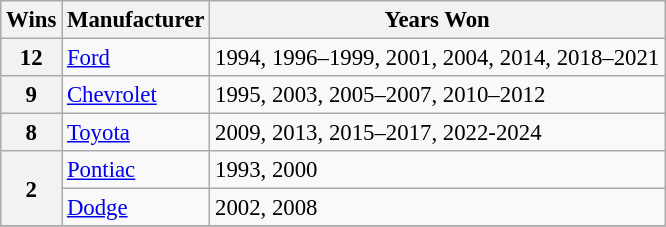<table class="wikitable" style="font-size: 95%;">
<tr>
<th>Wins</th>
<th>Manufacturer</th>
<th>Years Won</th>
</tr>
<tr>
<th>12</th>
<td><a href='#'>Ford</a></td>
<td>1994, 1996–1999, 2001, 2004, 2014, 2018–2021</td>
</tr>
<tr>
<th>9</th>
<td><a href='#'>Chevrolet</a></td>
<td>1995, 2003, 2005–2007, 2010–2012</td>
</tr>
<tr>
<th>8</th>
<td><a href='#'>Toyota</a></td>
<td>2009, 2013, 2015–2017, 2022-2024</td>
</tr>
<tr>
<th rowspan="2">2</th>
<td><a href='#'>Pontiac</a></td>
<td>1993, 2000</td>
</tr>
<tr>
<td><a href='#'>Dodge</a></td>
<td>2002, 2008</td>
</tr>
<tr>
</tr>
</table>
